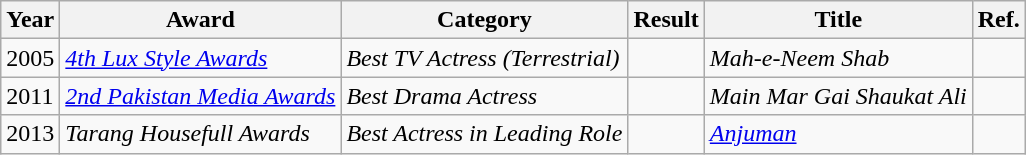<table class="wikitable">
<tr>
<th>Year</th>
<th>Award</th>
<th>Category</th>
<th>Result</th>
<th>Title</th>
<th>Ref.</th>
</tr>
<tr>
<td>2005</td>
<td><em><a href='#'>4th Lux Style Awards</a></em></td>
<td><em>Best TV Actress (Terrestrial)</em></td>
<td></td>
<td><em>Mah-e-Neem Shab</em></td>
<td></td>
</tr>
<tr>
<td>2011</td>
<td><em><a href='#'>2nd Pakistan Media Awards</a></em></td>
<td><em>Best Drama Actress</em></td>
<td></td>
<td><em>Main Mar Gai Shaukat Ali</em></td>
<td></td>
</tr>
<tr>
<td>2013</td>
<td><em>Tarang Housefull Awards</em></td>
<td><em>Best Actress in Leading Role</em></td>
<td></td>
<td><em><a href='#'>Anjuman</a></em></td>
<td></td>
</tr>
</table>
